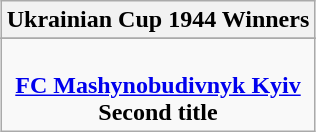<table class="wikitable" style="text-align: center; margin: 0 auto;">
<tr>
<th>Ukrainian Cup 1944 Winners</th>
</tr>
<tr>
</tr>
<tr>
<td><br><strong><a href='#'>FC Mashynobudivnyk Kyiv</a></strong><br><strong>Second title</strong></td>
</tr>
</table>
